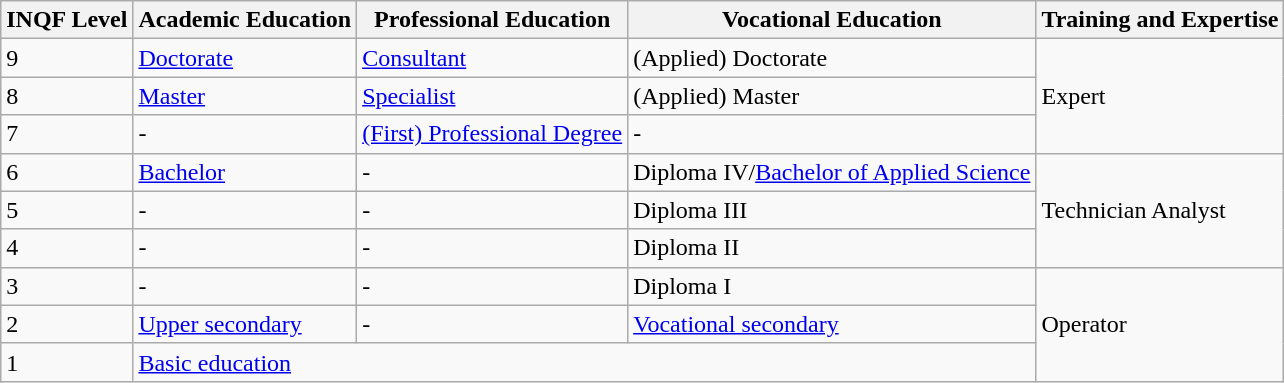<table class="wikitable">
<tr>
<th>INQF Level</th>
<th>Academic Education</th>
<th>Professional Education</th>
<th>Vocational Education</th>
<th>Training and Expertise</th>
</tr>
<tr>
<td>9</td>
<td><a href='#'>Doctorate</a></td>
<td><a href='#'>Consultant</a></td>
<td>(Applied) Doctorate</td>
<td rowspan="3">Expert</td>
</tr>
<tr>
<td>8</td>
<td><a href='#'>Master</a></td>
<td><a href='#'>Specialist</a></td>
<td>(Applied) Master</td>
</tr>
<tr>
<td>7</td>
<td>-</td>
<td><a href='#'>(First) Professional Degree</a></td>
<td>-</td>
</tr>
<tr>
<td>6</td>
<td><a href='#'>Bachelor</a></td>
<td>-</td>
<td>Diploma IV/<a href='#'>Bachelor of Applied Science</a></td>
<td rowspan="3">Technician Analyst</td>
</tr>
<tr>
<td>5</td>
<td>-</td>
<td>-</td>
<td>Diploma III</td>
</tr>
<tr>
<td>4</td>
<td>-</td>
<td>-</td>
<td>Diploma II</td>
</tr>
<tr>
<td>3</td>
<td>-</td>
<td>-</td>
<td>Diploma I</td>
<td rowspan="3">Operator</td>
</tr>
<tr>
<td>2</td>
<td><a href='#'>Upper secondary</a></td>
<td>-</td>
<td><a href='#'>Vocational secondary</a></td>
</tr>
<tr>
<td>1</td>
<td colspan="3"><a href='#'>Basic education</a></td>
</tr>
</table>
